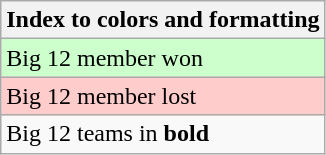<table class="wikitable">
<tr>
<th>Index to colors and formatting</th>
</tr>
<tr style="background:#cfc;">
<td>Big 12 member won</td>
</tr>
<tr style="background:#fcc;">
<td>Big 12 member lost</td>
</tr>
<tr>
<td>Big 12 teams in <strong>bold</strong></td>
</tr>
</table>
